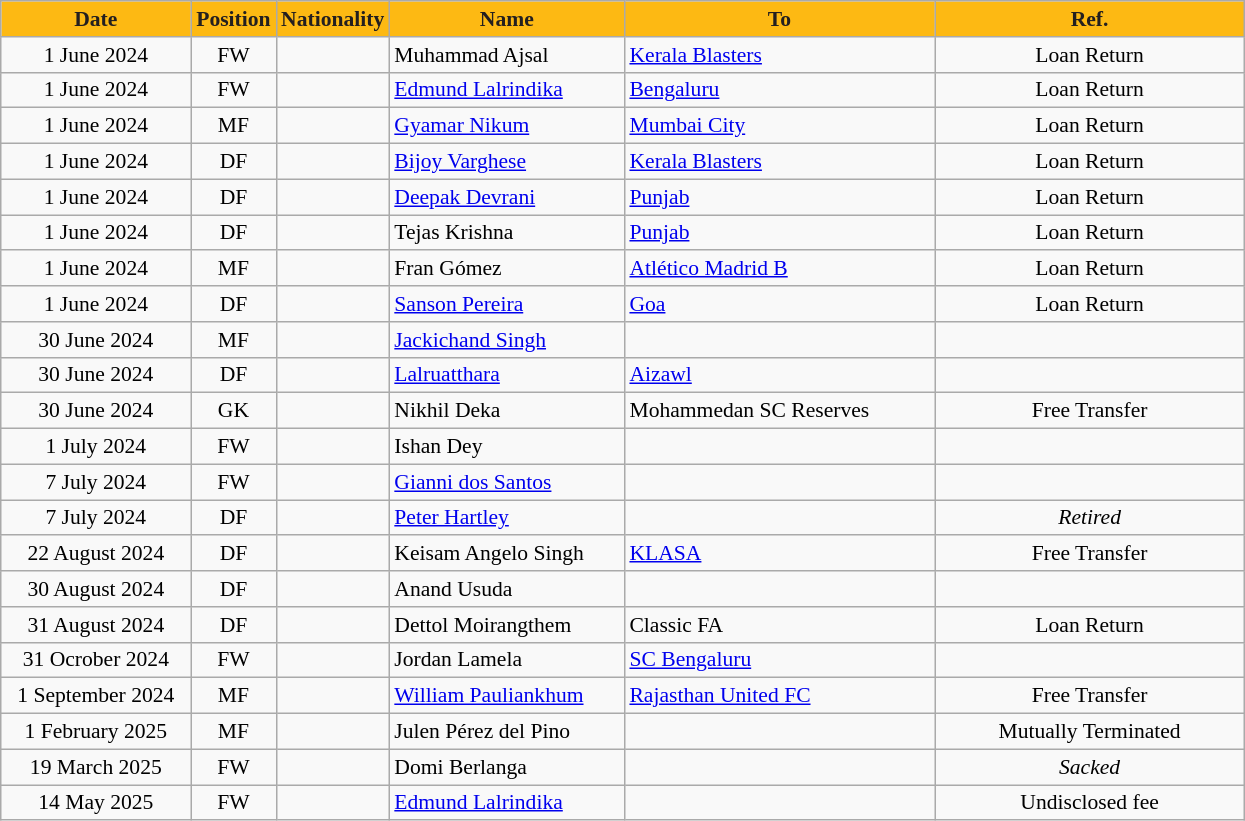<table class="wikitable"  style="text-align:center; font-size:90%; ">
<tr>
<th style="background:#FDB913; color:#231F20; width:120px;">Date</th>
<th style="background:#FDB913; color:#231F20; width:50px;">Position</th>
<th style="background:#FDB913; color:#231F20; width:50px;">Nationality</th>
<th style="background:#FDB913; color:#231F20; width:150px;">Name</th>
<th style="background:#FDB913; color:#231F20; width:200px;">To</th>
<th style="background:#FDB913; color:#231F20; width:200px;">Ref.</th>
</tr>
<tr>
<td>1 June 2024</td>
<td style="text-align:center;">FW</td>
<td style="text-align:center;"></td>
<td style="text-align:left;">Muhammad Ajsal</td>
<td style="text-align:left;"> <a href='#'>Kerala Blasters</a></td>
<td>Loan Return</td>
</tr>
<tr>
<td>1 June 2024</td>
<td style="text-align:center;">FW</td>
<td style="text-align:center;"></td>
<td style="text-align:left;"><a href='#'>Edmund Lalrindika</a></td>
<td style="text-align:left;"> <a href='#'>Bengaluru</a></td>
<td>Loan Return</td>
</tr>
<tr>
<td>1 June 2024</td>
<td style="text-align:center;">MF</td>
<td style="text-align:center;"></td>
<td style="text-align:left;"><a href='#'>Gyamar Nikum</a></td>
<td style="text-align:left;"> <a href='#'>Mumbai City</a></td>
<td>Loan Return</td>
</tr>
<tr>
<td>1 June 2024</td>
<td style="text-align:center;">DF</td>
<td style="text-align:center;"></td>
<td style="text-align:left;"><a href='#'>Bijoy Varghese</a></td>
<td style="text-align:left;"> <a href='#'>Kerala Blasters</a></td>
<td>Loan Return</td>
</tr>
<tr>
<td>1 June 2024</td>
<td style="text-align:center;">DF</td>
<td style="text-align:center;"></td>
<td style="text-align:left;"><a href='#'>Deepak Devrani</a></td>
<td style="text-align:left;"> <a href='#'>Punjab</a></td>
<td>Loan Return</td>
</tr>
<tr>
<td>1 June 2024</td>
<td style="text-align:center;">DF</td>
<td style="text-align:center;"></td>
<td style="text-align:left;">Tejas Krishna</td>
<td style="text-align:left;"> <a href='#'>Punjab</a></td>
<td>Loan Return</td>
</tr>
<tr>
<td>1 June 2024</td>
<td style="text-align:center;">MF</td>
<td style="text-align:center;"></td>
<td style="text-align:left;">Fran Gómez</td>
<td style="text-align:left;"> <a href='#'>Atlético Madrid B</a></td>
<td>Loan Return</td>
</tr>
<tr>
<td>1 June 2024</td>
<td style="text-align:center;">DF</td>
<td style="text-align:center;"></td>
<td style="text-align:left;"><a href='#'>Sanson Pereira</a></td>
<td style="text-align:left;"> <a href='#'>Goa</a></td>
<td>Loan Return</td>
</tr>
<tr>
<td>30 June 2024</td>
<td style="text-align:center;">MF</td>
<td style="text-align:center;"></td>
<td style="text-align:left;"><a href='#'>Jackichand Singh</a></td>
<td style="text-align:left;"></td>
<td></td>
</tr>
<tr>
<td>30 June 2024</td>
<td style="text-align:center;">DF</td>
<td style="text-align:center;"></td>
<td style="text-align:left;"><a href='#'>Lalruatthara</a></td>
<td style="text-align:left;"> <a href='#'>Aizawl</a></td>
<td></td>
</tr>
<tr>
<td>30 June 2024</td>
<td style="text-align:center;">GK</td>
<td style="text-align:center;"></td>
<td style="text-align:left;">Nikhil Deka</td>
<td style="text-align:left;"> Mohammedan SC Reserves</td>
<td>Free Transfer</td>
</tr>
<tr>
<td>1 July 2024</td>
<td style="text-align:center;">FW</td>
<td style="text-align:center;"></td>
<td style="text-align:left;">Ishan Dey</td>
<td style="text-align:left;"></td>
<td></td>
</tr>
<tr>
<td>7 July 2024</td>
<td style="text-align:center;">FW</td>
<td style="text-align:center;"> </td>
<td style="text-align:left;"><a href='#'>Gianni dos Santos</a></td>
<td style="text-align:left;"></td>
<td></td>
</tr>
<tr>
<td>7 July 2024</td>
<td style="text-align:center;">DF</td>
<td style="text-align:center;"></td>
<td style="text-align:left;"><a href='#'>Peter Hartley</a></td>
<td style="text-align:left;"></td>
<td><em>Retired</em></td>
</tr>
<tr>
<td>22 August 2024</td>
<td style="text-align:center;">DF</td>
<td style="text-align:center;"></td>
<td style="text-align:left;">Keisam Angelo Singh</td>
<td style="text-align:left;"> <a href='#'>KLASA</a></td>
<td>Free Transfer</td>
</tr>
<tr>
<td>30 August 2024</td>
<td style="text-align:center;">DF</td>
<td style="text-align:center;"></td>
<td style="text-align:left;">Anand Usuda</td>
<td style="text-align:left;"></td>
<td></td>
</tr>
<tr>
<td>31 August 2024</td>
<td>DF</td>
<td></td>
<td style="text-align:left;">Dettol Moirangthem</td>
<td style="text-align:left;"> Classic FA</td>
<td>Loan Return</td>
</tr>
<tr>
<td>31 Ocrober 2024</td>
<td style="text-align:center;">FW</td>
<td style="text-align:center;"></td>
<td style="text-align:left;">Jordan Lamela</td>
<td style="text-align:left;"> <a href='#'>SC Bengaluru</a></td>
<td></td>
</tr>
<tr>
<td>1 September 2024</td>
<td style="text-align:center;">MF</td>
<td style="text-align:center;"></td>
<td style="text-align:left;"><a href='#'>William Pauliankhum</a></td>
<td style="text-align:left;"> <a href='#'>Rajasthan United FC</a></td>
<td>Free Transfer</td>
</tr>
<tr>
<td>1 February 2025</td>
<td style="text-align:center;">MF</td>
<td style="text-align:center;"></td>
<td style="text-align:left;">Julen Pérez del Pino</td>
<td></td>
<td>Mutually Terminated</td>
</tr>
<tr>
<td>19 March 2025</td>
<td style="text-align:center;">FW</td>
<td style="text-align:center;"></td>
<td style="text-align:left;">Domi Berlanga</td>
<td></td>
<td><em>Sacked</em></td>
</tr>
<tr>
<td>14 May 2025</td>
<td style="text-align:center;">FW</td>
<td style="text-align:center;"></td>
<td style="text-align:left;"><a href='#'>Edmund Lalrindika</a></td>
<td></td>
<td>Undisclosed fee</td>
</tr>
</table>
